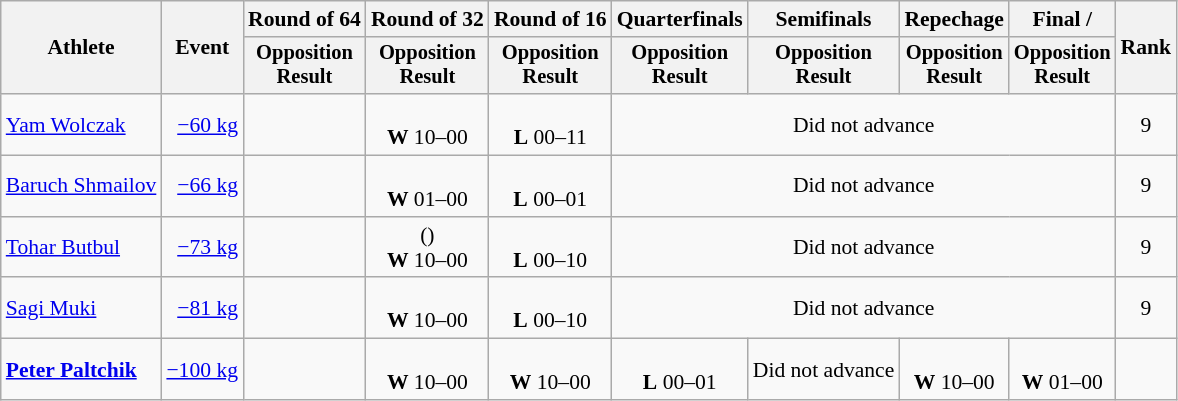<table class="wikitable" style="font-size:90%; text-align:center">
<tr>
<th rowspan=2>Athlete</th>
<th rowspan=2>Event</th>
<th>Round of 64</th>
<th>Round of 32</th>
<th>Round of 16</th>
<th>Quarterfinals</th>
<th>Semifinals</th>
<th>Repechage</th>
<th>Final / </th>
<th rowspan=2>Rank</th>
</tr>
<tr style="font-size:95%">
<th>Opposition <br> Result</th>
<th>Opposition <br> Result</th>
<th>Opposition <br> Result</th>
<th>Opposition <br> Result</th>
<th>Opposition <br> Result</th>
<th>Opposition <br> Result</th>
<th>Opposition <br> Result</th>
</tr>
<tr>
<td align=left><a href='#'>Yam Wolczak</a></td>
<td align=right><a href='#'>−60 kg</a></td>
<td></td>
<td><br><strong>W</strong> 10–00</td>
<td><br><strong>L</strong> 00–11</td>
<td colspan=4>Did not advance</td>
<td>9</td>
</tr>
<tr>
<td align=left><a href='#'>Baruch Shmailov</a></td>
<td align=right><a href='#'>−66 kg</a></td>
<td></td>
<td><br><strong>W</strong> 01–00</td>
<td><br><strong>L</strong> 00–01</td>
<td colspan=4>Did not advance</td>
<td>9</td>
</tr>
<tr>
<td align=left><a href='#'>Tohar Butbul</a></td>
<td align=right><a href='#'>−73 kg</a></td>
<td></td>
<td><s></s>()<br><strong>W</strong> 10–00</td>
<td><br><strong>L</strong> 00–10</td>
<td colspan=4>Did not advance</td>
<td>9</td>
</tr>
<tr>
<td align=left><a href='#'>Sagi Muki</a></td>
<td align=right><a href='#'>−81 kg</a></td>
<td></td>
<td><br><strong>W</strong> 10–00</td>
<td><br><strong>L</strong> 00–10</td>
<td colspan=4>Did not advance</td>
<td>9</td>
</tr>
<tr>
<td align=left><strong><a href='#'>Peter Paltchik</a></strong></td>
<td align=right><a href='#'>−100 kg</a></td>
<td></td>
<td><br><strong>W</strong> 10–00</td>
<td><br><strong>W</strong> 10–00</td>
<td><br><strong>L</strong> 00–01</td>
<td>Did not advance</td>
<td><br><strong>W</strong> 10–00</td>
<td><br><strong>W</strong> 01–00</td>
<td></td>
</tr>
</table>
